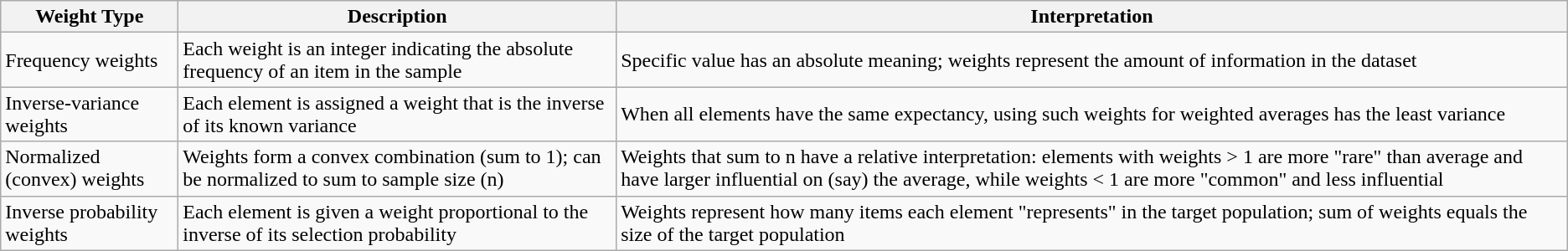<table class="wikitable">
<tr>
<th>Weight Type</th>
<th>Description</th>
<th>Interpretation</th>
</tr>
<tr>
<td>Frequency weights</td>
<td>Each weight is an integer indicating the absolute frequency of an item in the sample</td>
<td>Specific value has an absolute meaning; weights represent the amount of information in the dataset</td>
</tr>
<tr>
<td>Inverse-variance weights</td>
<td>Each element is assigned a weight that is the inverse of its known variance</td>
<td>When all elements have the same expectancy, using such weights for weighted averages has the least variance</td>
</tr>
<tr>
<td>Normalized (convex) weights</td>
<td>Weights form a convex combination (sum to 1); can be normalized to sum to sample size (n)</td>
<td>Weights that sum to n have a relative interpretation: elements with weights > 1 are more "rare" than average and have larger influential on (say) the average, while weights < 1 are more "common" and less influential</td>
</tr>
<tr>
<td>Inverse probability weights</td>
<td>Each element is given a weight proportional to the inverse of its selection probability</td>
<td>Weights represent how many items each element "represents" in the target population; sum of weights equals the size of the target population</td>
</tr>
</table>
